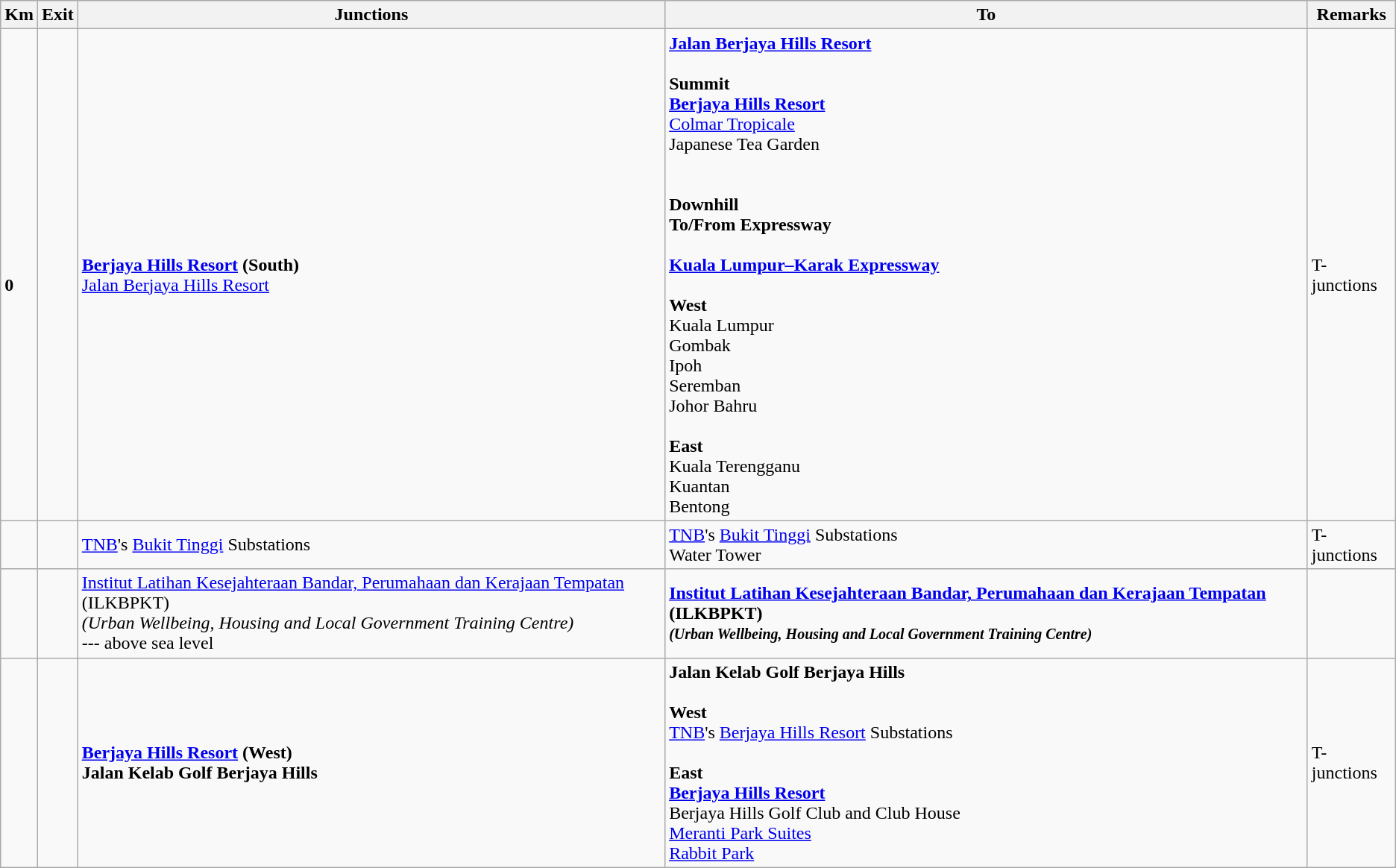<table class="wikitable">
<tr>
<th>Km</th>
<th>Exit</th>
<th>Junctions</th>
<th>To</th>
<th>Remarks</th>
</tr>
<tr>
<td><br><strong>0</strong></td>
<td></td>
<td><strong><a href='#'>Berjaya Hills Resort</a> (South)</strong><br><a href='#'>Jalan Berjaya Hills Resort</a></td>
<td><strong><a href='#'>Jalan Berjaya Hills Resort</a></strong><br><br><strong>Summit</strong><br><strong><a href='#'>Berjaya Hills Resort</a></strong><br><a href='#'>Colmar Tropicale</a><br>Japanese Tea Garden<br><br><br><strong>Downhill</strong><br><strong>To/From Expressway</strong>  <br><br>   <strong><a href='#'>Kuala Lumpur–Karak Expressway</a></strong><br><br><strong>West</strong><br>   Kuala Lumpur<br> Gombak<br>  Ipoh<br>  Seremban<br>  Johor Bahru<br><br><strong>East</strong><br>  Kuala Terengganu<br>   Kuantan<br> Bentong</td>
<td>T-junctions</td>
</tr>
<tr>
<td></td>
<td></td>
<td><a href='#'>TNB</a>'s <a href='#'>Bukit Tinggi</a> Substations</td>
<td><a href='#'>TNB</a>'s <a href='#'>Bukit Tinggi</a> Substations<br>Water Tower</td>
<td>T-junctions</td>
</tr>
<tr>
<td></td>
<td></td>
<td><a href='#'>Institut Latihan Kesejahteraan Bandar, Perumahaan dan Kerajaan Tempatan</a> (ILKBPKT)<br><em>(Urban Wellbeing, Housing and Local Government Training Centre)</em><br>--- above sea level</td>
<td><strong><a href='#'>Institut Latihan Kesejahteraan Bandar, Perumahaan dan Kerajaan Tempatan</a> (ILKBPKT)</strong><br><small><strong><em>(Urban Wellbeing, Housing and Local Government Training Centre)</em></strong></small></td>
<td></td>
</tr>
<tr>
<td></td>
<td></td>
<td><strong><a href='#'>Berjaya Hills Resort</a> (West)</strong><br><strong>Jalan Kelab Golf Berjaya Hills</strong></td>
<td><strong>Jalan Kelab Golf Berjaya Hills</strong><br><br><strong>West</strong><br><a href='#'>TNB</a>'s <a href='#'>Berjaya Hills Resort</a> Substations<br><br><strong>East</strong><br><strong><a href='#'>Berjaya Hills Resort</a></strong><br>Berjaya Hills Golf Club and Club House<br><a href='#'>Meranti Park Suites</a><br><a href='#'>Rabbit Park</a></td>
<td>T-junctions</td>
</tr>
</table>
